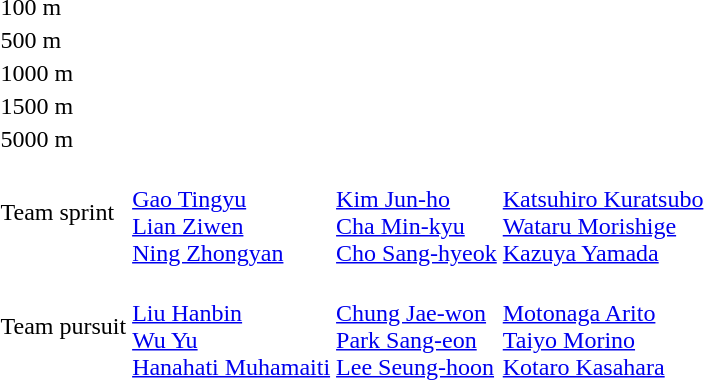<table>
<tr>
<td>100 m<br></td>
<td></td>
<td></td>
<td></td>
</tr>
<tr>
<td>500 m<br></td>
<td></td>
<td></td>
<td></td>
</tr>
<tr>
<td>1000 m<br></td>
<td></td>
<td></td>
<td></td>
</tr>
<tr>
<td>1500 m<br></td>
<td></td>
<td></td>
<td></td>
</tr>
<tr>
<td>5000 m<br></td>
<td></td>
<td></td>
<td></td>
</tr>
<tr>
<td>Team sprint<br></td>
<td><br><a href='#'>Gao Tingyu</a><br><a href='#'>Lian Ziwen</a><br><a href='#'>Ning Zhongyan</a></td>
<td><br><a href='#'>Kim Jun-ho</a><br><a href='#'>Cha Min-kyu</a><br><a href='#'>Cho Sang-hyeok</a></td>
<td><br><a href='#'>Katsuhiro Kuratsubo</a><br><a href='#'>Wataru Morishige</a><br><a href='#'>Kazuya Yamada</a></td>
</tr>
<tr>
<td>Team pursuit<br></td>
<td><br><a href='#'>Liu Hanbin</a><br><a href='#'>Wu Yu</a><br><a href='#'>Hanahati Muhamaiti</a></td>
<td><br><a href='#'>Chung Jae-won</a><br><a href='#'>Park Sang-eon</a><br><a href='#'>Lee Seung-hoon</a></td>
<td><br><a href='#'>Motonaga Arito</a><br><a href='#'>Taiyo Morino</a><br><a href='#'>Kotaro Kasahara</a></td>
</tr>
</table>
